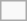<table class="infobox">
<tr>
<td></td>
<td></td>
</tr>
</table>
